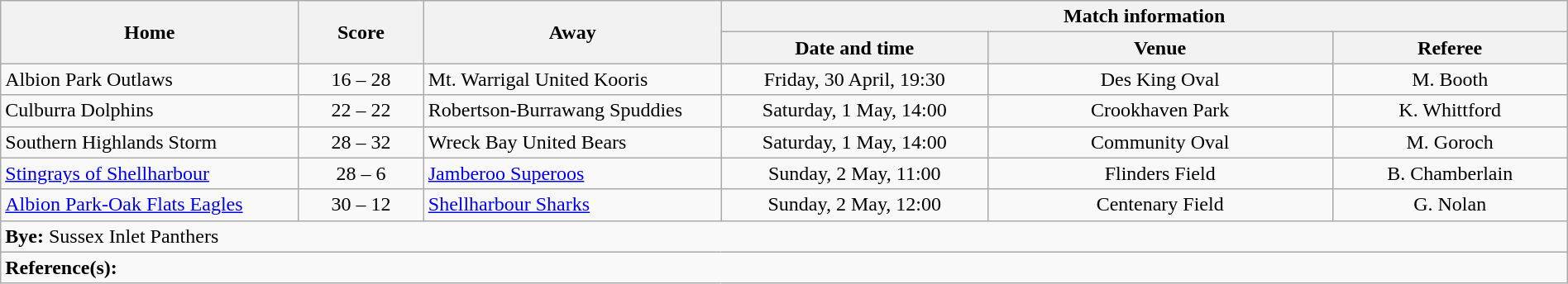<table class="wikitable" width="100% text-align:center;">
<tr>
<th rowspan="2" width="19%">Home</th>
<th rowspan="2" width="8%">Score</th>
<th rowspan="2" width="19%">Away</th>
<th colspan="3">Match information</th>
</tr>
<tr bgcolor="#CCCCCC">
<th width="17%">Date and time</th>
<th width="22%">Venue</th>
<th>Referee</th>
</tr>
<tr>
<td> Albion Park Outlaws</td>
<td style="text-align:center;">16 – 28</td>
<td> Mt. Warrigal United Kooris</td>
<td style="text-align:center;">Friday, 30 April, 19:30</td>
<td style="text-align:center;">Des King Oval</td>
<td style="text-align:center;">M. Booth</td>
</tr>
<tr>
<td> Culburra Dolphins</td>
<td style="text-align:center;">22 – 22</td>
<td> Robertson-Burrawang Spuddies</td>
<td style="text-align:center;">Saturday, 1 May, 14:00</td>
<td style="text-align:center;">Crookhaven Park</td>
<td style="text-align:center;">K. Whittford</td>
</tr>
<tr>
<td> Southern Highlands Storm</td>
<td style="text-align:center;">28 – 32</td>
<td> Wreck Bay United Bears</td>
<td style="text-align:center;">Saturday, 1 May, 14:00</td>
<td style="text-align:center;">Community Oval</td>
<td style="text-align:center;">M. Goroch</td>
</tr>
<tr>
<td> <a href='#'>Stingrays of Shellharbour</a></td>
<td style="text-align:center;">28 – 6</td>
<td> <a href='#'>Jamberoo Superoos</a></td>
<td style="text-align:center;">Sunday, 2 May, 11:00</td>
<td style="text-align:center;">Flinders Field</td>
<td style="text-align:center;">B. Chamberlain</td>
</tr>
<tr>
<td> <a href='#'>Albion Park-Oak Flats Eagles</a></td>
<td style="text-align:center;">30 – 12</td>
<td> <a href='#'>Shellharbour Sharks</a></td>
<td style="text-align:center;">Sunday, 2 May, 12:00</td>
<td style="text-align:center;">Centenary Field</td>
<td style="text-align:center;">G. Nolan</td>
</tr>
<tr>
<td colspan="6" align="centre"><strong>Bye:</strong>  Sussex Inlet Panthers</td>
</tr>
<tr>
<td colspan="6"><strong>Reference(s):</strong> </td>
</tr>
</table>
